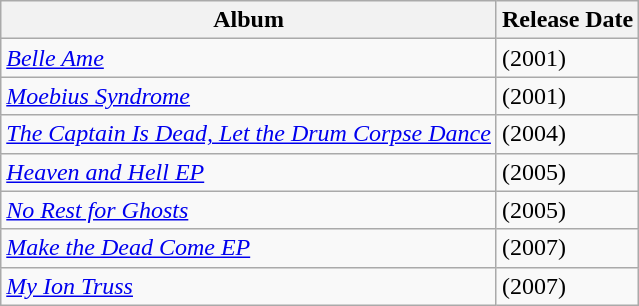<table class="wikitable">
<tr>
<th>Album</th>
<th>Release Date</th>
</tr>
<tr>
<td><em><a href='#'>Belle Ame</a></em></td>
<td>(2001)</td>
</tr>
<tr>
<td><em><a href='#'>Moebius Syndrome</a></em></td>
<td>(2001)</td>
</tr>
<tr>
<td><em><a href='#'>The Captain Is Dead, Let the Drum Corpse Dance</a></em></td>
<td>(2004)</td>
</tr>
<tr>
<td><em><a href='#'>Heaven and Hell EP</a></em></td>
<td>(2005)</td>
</tr>
<tr>
<td><em><a href='#'>No Rest for Ghosts</a></em></td>
<td>(2005)</td>
</tr>
<tr>
<td><em><a href='#'>Make the Dead Come EP</a></em></td>
<td>(2007)</td>
</tr>
<tr>
<td><em><a href='#'>My Ion Truss</a></em></td>
<td>(2007)</td>
</tr>
</table>
